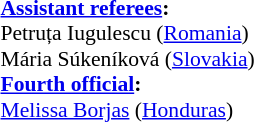<table width=50% style="font-size: 90%">
<tr>
<td><br><strong><a href='#'>Assistant referees</a>:</strong>
<br>Petruța Iugulescu (<a href='#'>Romania</a>)
<br>Mária Súkeníková (<a href='#'>Slovakia</a>)
<br><strong><a href='#'>Fourth official</a>:</strong>
<br><a href='#'>Melissa Borjas</a> (<a href='#'>Honduras</a>)</td>
</tr>
</table>
